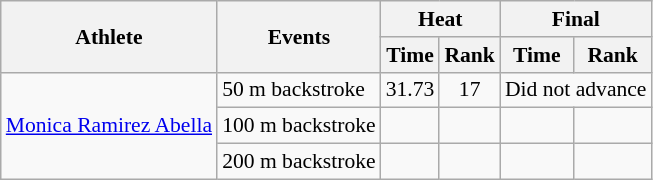<table class=wikitable style="font-size:90%">
<tr>
<th rowspan="2">Athlete</th>
<th rowspan="2">Events</th>
<th colspan="2">Heat</th>
<th colspan="2">Final</th>
</tr>
<tr>
<th>Time</th>
<th>Rank</th>
<th>Time</th>
<th>Rank</th>
</tr>
<tr>
<td rowspan="3"><a href='#'>Monica Ramirez Abella</a></td>
<td>50 m backstroke</td>
<td>31.73</td>
<td align=center>17</td>
<td align=center colspan="2">Did not advance</td>
</tr>
<tr>
<td>100 m backstroke</td>
<td></td>
<td></td>
<td></td>
<td></td>
</tr>
<tr>
<td>200 m backstroke</td>
<td></td>
<td></td>
<td></td>
<td></td>
</tr>
</table>
